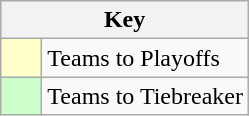<table class="wikitable" style="text-align: center;">
<tr>
<th colspan=2>Key</th>
</tr>
<tr>
<td style="background:#ffffcc; width:20px;"></td>
<td align=left>Teams to Playoffs</td>
</tr>
<tr>
<td style="background:#ccffcc; width:20px;"></td>
<td align=left>Teams to Tiebreaker</td>
</tr>
</table>
